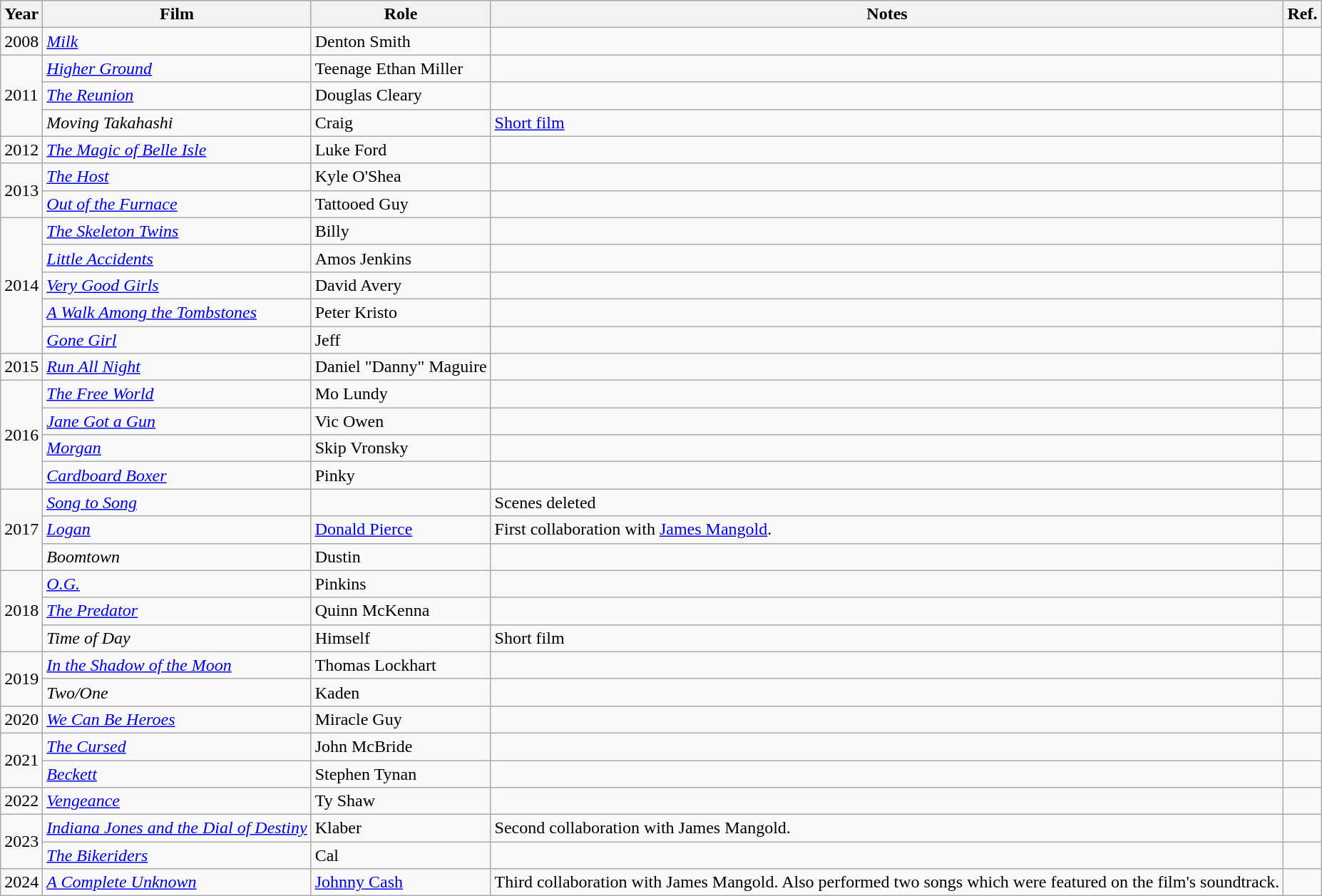<table class="wikitable sortable">
<tr>
<th>Year</th>
<th>Film</th>
<th>Role</th>
<th class="unsortable">Notes</th>
<th>Ref.</th>
</tr>
<tr>
<td>2008</td>
<td><em><a href='#'>Milk</a></em></td>
<td>Denton Smith</td>
<td></td>
<td></td>
</tr>
<tr>
<td rowspan=3>2011</td>
<td><em><a href='#'>Higher Ground</a></em></td>
<td>Teenage Ethan Miller</td>
<td></td>
<td></td>
</tr>
<tr>
<td><em><a href='#'>The Reunion</a></em></td>
<td>Douglas Cleary</td>
<td></td>
<td></td>
</tr>
<tr>
<td><em>Moving Takahashi</em></td>
<td>Craig</td>
<td><a href='#'>Short film</a></td>
<td></td>
</tr>
<tr>
<td>2012</td>
<td><em><a href='#'>The Magic of Belle Isle</a></em></td>
<td>Luke Ford</td>
<td></td>
<td></td>
</tr>
<tr>
<td rowspan=2>2013</td>
<td><em><a href='#'>The Host</a></em></td>
<td>Kyle O'Shea</td>
<td></td>
<td></td>
</tr>
<tr>
<td><em><a href='#'>Out of the Furnace</a></em></td>
<td>Tattooed Guy</td>
<td></td>
<td></td>
</tr>
<tr>
<td rowspan=5>2014</td>
<td><em><a href='#'>The Skeleton Twins</a></em></td>
<td>Billy</td>
<td></td>
<td></td>
</tr>
<tr>
<td><em><a href='#'>Little Accidents</a></em></td>
<td>Amos Jenkins</td>
<td></td>
<td></td>
</tr>
<tr>
<td><em><a href='#'>Very Good Girls</a></em></td>
<td>David Avery</td>
<td></td>
<td></td>
</tr>
<tr>
<td><em><a href='#'>A Walk Among the Tombstones</a></em></td>
<td>Peter Kristo</td>
<td></td>
<td></td>
</tr>
<tr>
<td><em><a href='#'>Gone Girl</a></em></td>
<td>Jeff</td>
<td></td>
<td></td>
</tr>
<tr>
<td>2015</td>
<td><em><a href='#'>Run All Night</a></em></td>
<td>Daniel "Danny" Maguire</td>
<td></td>
<td></td>
</tr>
<tr>
<td rowspan=4>2016</td>
<td><em><a href='#'>The Free World</a></em></td>
<td>Mo Lundy</td>
<td></td>
<td></td>
</tr>
<tr>
<td><em><a href='#'>Jane Got a Gun</a></em></td>
<td>Vic Owen</td>
<td></td>
<td></td>
</tr>
<tr>
<td><em><a href='#'>Morgan</a></em></td>
<td>Skip Vronsky</td>
<td></td>
<td></td>
</tr>
<tr>
<td><em><a href='#'>Cardboard Boxer</a></em></td>
<td>Pinky</td>
<td></td>
<td></td>
</tr>
<tr>
<td rowspan=3>2017</td>
<td><em><a href='#'>Song to Song</a></em></td>
<td></td>
<td>Scenes deleted</td>
<td></td>
</tr>
<tr>
<td><em><a href='#'>Logan</a></em></td>
<td><a href='#'>Donald Pierce</a></td>
<td>First collaboration with <a href='#'>James Mangold</a>.</td>
<td></td>
</tr>
<tr>
<td><em>Boomtown</em></td>
<td>Dustin</td>
<td></td>
<td></td>
</tr>
<tr>
<td rowspan=3>2018</td>
<td><em><a href='#'>O.G.</a></em></td>
<td>Pinkins</td>
<td></td>
<td></td>
</tr>
<tr>
<td><em><a href='#'>The Predator</a></em></td>
<td>Quinn McKenna</td>
<td></td>
<td></td>
</tr>
<tr>
<td><em>Time of Day</em></td>
<td>Himself</td>
<td>Short film</td>
<td></td>
</tr>
<tr>
<td rowspan=2>2019</td>
<td><em><a href='#'>In the Shadow of the Moon</a></em></td>
<td>Thomas Lockhart</td>
<td></td>
<td></td>
</tr>
<tr>
<td><em>Two/One</em></td>
<td>Kaden</td>
<td></td>
<td></td>
</tr>
<tr>
<td>2020</td>
<td><em><a href='#'>We Can Be Heroes</a></em></td>
<td>Miracle Guy</td>
<td></td>
<td></td>
</tr>
<tr>
<td rowspan=2>2021</td>
<td><em><a href='#'>The Cursed</a></em></td>
<td>John McBride</td>
<td></td>
<td></td>
</tr>
<tr>
<td><em><a href='#'>Beckett</a></em></td>
<td>Stephen Tynan</td>
<td></td>
<td></td>
</tr>
<tr>
<td>2022</td>
<td><em><a href='#'>Vengeance</a></em></td>
<td>Ty Shaw</td>
<td></td>
<td></td>
</tr>
<tr>
<td rowspan=2>2023</td>
<td><em><a href='#'>Indiana Jones and the Dial of Destiny</a></em></td>
<td>Klaber</td>
<td>Second collaboration with James Mangold.</td>
<td></td>
</tr>
<tr>
<td><em><a href='#'>The Bikeriders</a></em></td>
<td>Cal</td>
<td></td>
<td></td>
</tr>
<tr>
<td>2024</td>
<td><em><a href='#'>A Complete Unknown</a></em></td>
<td><a href='#'>Johnny Cash</a></td>
<td>Third collaboration with James Mangold. Also performed two songs which were featured on the film's soundtrack.</td>
<td></td>
</tr>
</table>
